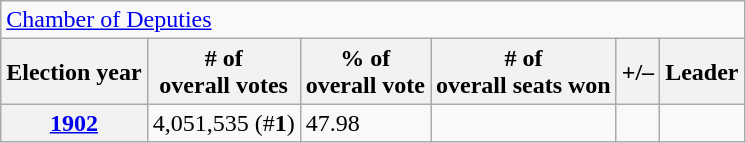<table class=wikitable>
<tr>
<td colspan=6><a href='#'>Chamber of Deputies</a></td>
</tr>
<tr>
<th>Election year</th>
<th># of<br>overall votes</th>
<th>% of<br>overall vote</th>
<th># of<br>overall seats won</th>
<th>+/–</th>
<th>Leader</th>
</tr>
<tr>
<th><a href='#'>1902</a></th>
<td>4,051,535 (#<strong>1</strong>)</td>
<td>47.98</td>
<td></td>
<td></td>
<td></td>
</tr>
</table>
